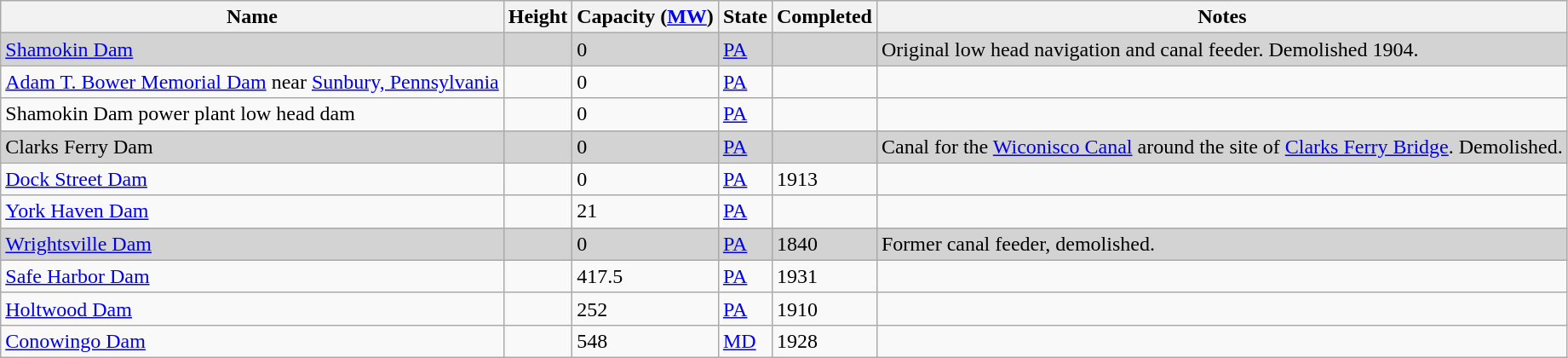<table class="wikitable sortable" border="1">
<tr>
<th>Name</th>
<th>Height</th>
<th data-sort-type="number">Capacity (<a href='#'>MW</a>)</th>
<th>State</th>
<th>Completed</th>
<th>Notes</th>
</tr>
<tr style="background-color:lightgray">
<td><a href='#'>Shamokin Dam</a></td>
<td></td>
<td>0</td>
<td><a href='#'>PA</a></td>
<td></td>
<td>Original low head navigation and canal feeder. Demolished 1904.</td>
</tr>
<tr>
<td><a href='#'>Adam T. Bower Memorial Dam</a> near <a href='#'>Sunbury, Pennsylvania</a></td>
<td></td>
<td>0</td>
<td><a href='#'>PA</a></td>
<td></td>
<td></td>
</tr>
<tr>
<td>Shamokin Dam power plant low head dam</td>
<td></td>
<td>0</td>
<td><a href='#'>PA</a></td>
<td></td>
<td></td>
</tr>
<tr style="background-color:lightgray">
<td>Clarks Ferry Dam</td>
<td></td>
<td>0</td>
<td><a href='#'>PA</a></td>
<td></td>
<td>Canal for the <a href='#'>Wiconisco Canal</a> around the site of <a href='#'>Clarks Ferry Bridge</a>. Demolished.</td>
</tr>
<tr>
<td><a href='#'>Dock Street Dam</a></td>
<td></td>
<td>0</td>
<td><a href='#'>PA</a></td>
<td>1913</td>
<td></td>
</tr>
<tr>
<td><a href='#'>York Haven Dam</a></td>
<td></td>
<td>21</td>
<td><a href='#'>PA</a></td>
<td></td>
<td></td>
</tr>
<tr style="background-color:lightgray">
<td><a href='#'>Wrightsville Dam</a></td>
<td></td>
<td>0</td>
<td><a href='#'>PA</a></td>
<td>1840</td>
<td>Former canal feeder, demolished.</td>
</tr>
<tr>
<td><a href='#'>Safe Harbor Dam</a></td>
<td></td>
<td>417.5</td>
<td><a href='#'>PA</a></td>
<td>1931</td>
<td></td>
</tr>
<tr>
<td><a href='#'>Holtwood Dam</a></td>
<td></td>
<td>252</td>
<td><a href='#'>PA</a></td>
<td>1910</td>
<td></td>
</tr>
<tr>
<td><a href='#'>Conowingo Dam</a></td>
<td></td>
<td>548</td>
<td><a href='#'>MD</a></td>
<td>1928</td>
<td></td>
</tr>
</table>
